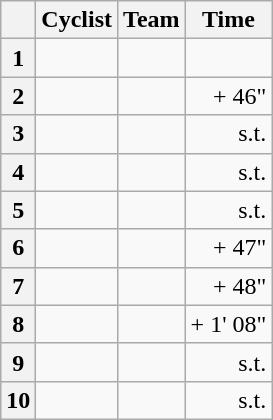<table class="wikitable">
<tr>
<th></th>
<th>Cyclist</th>
<th>Team</th>
<th>Time</th>
</tr>
<tr>
<th>1</th>
<td></td>
<td></td>
<td align="right"></td>
</tr>
<tr>
<th>2</th>
<td></td>
<td></td>
<td align="right">+ 46"</td>
</tr>
<tr>
<th>3</th>
<td></td>
<td></td>
<td align="right">s.t.</td>
</tr>
<tr>
<th>4</th>
<td></td>
<td></td>
<td align="right">s.t.</td>
</tr>
<tr>
<th>5</th>
<td></td>
<td></td>
<td align="right">s.t.</td>
</tr>
<tr>
<th>6</th>
<td> </td>
<td></td>
<td align="right">+ 47"</td>
</tr>
<tr>
<th>7</th>
<td></td>
<td></td>
<td align="right">+ 48"</td>
</tr>
<tr>
<th>8</th>
<td></td>
<td></td>
<td align="right">+ 1' 08"</td>
</tr>
<tr>
<th>9</th>
<td></td>
<td></td>
<td align="right">s.t.</td>
</tr>
<tr>
<th>10</th>
<td></td>
<td></td>
<td align="right">s.t.</td>
</tr>
</table>
